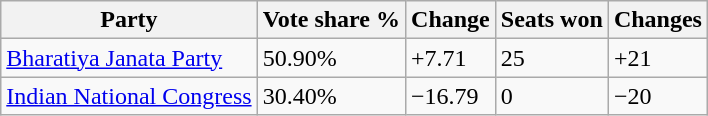<table class="wikitable sortable">
<tr>
<th>Party</th>
<th>Vote share %</th>
<th>Change</th>
<th>Seats won</th>
<th>Changes</th>
</tr>
<tr>
<td><a href='#'>Bharatiya Janata Party</a></td>
<td>50.90%</td>
<td>+7.71</td>
<td>25</td>
<td>+21</td>
</tr>
<tr>
<td><a href='#'>Indian National Congress</a></td>
<td>30.40%</td>
<td>−16.79</td>
<td>0</td>
<td>−20</td>
</tr>
</table>
